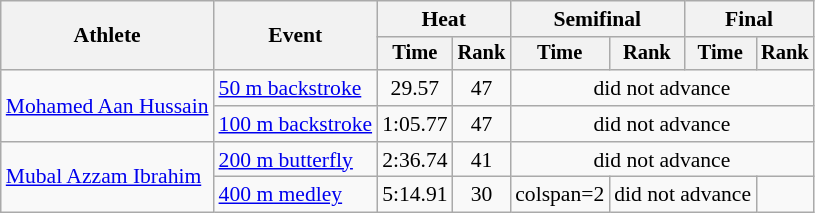<table class="wikitable" style="text-align:center; font-size:90%">
<tr>
<th rowspan="2">Athlete</th>
<th rowspan="2">Event</th>
<th colspan="2">Heat</th>
<th colspan="2">Semifinal</th>
<th colspan="2">Final</th>
</tr>
<tr style="font-size:95%">
<th>Time</th>
<th>Rank</th>
<th>Time</th>
<th>Rank</th>
<th>Time</th>
<th>Rank</th>
</tr>
<tr>
<td align=left rowspan=2><a href='#'>Mohamed Aan Hussain</a></td>
<td align=left><a href='#'>50 m backstroke</a></td>
<td>29.57</td>
<td>47</td>
<td colspan=4>did not advance</td>
</tr>
<tr>
<td align=left><a href='#'>100 m backstroke</a></td>
<td>1:05.77</td>
<td>47</td>
<td colspan=4>did not advance</td>
</tr>
<tr>
<td align=left rowspan=2><a href='#'>Mubal Azzam Ibrahim</a></td>
<td align=left><a href='#'>200 m butterfly</a></td>
<td>2:36.74</td>
<td>41</td>
<td colspan=4>did not advance</td>
</tr>
<tr>
<td align=left><a href='#'>400 m medley</a></td>
<td>5:14.91</td>
<td>30</td>
<td>colspan=2 </td>
<td colspan=2>did not advance</td>
</tr>
</table>
